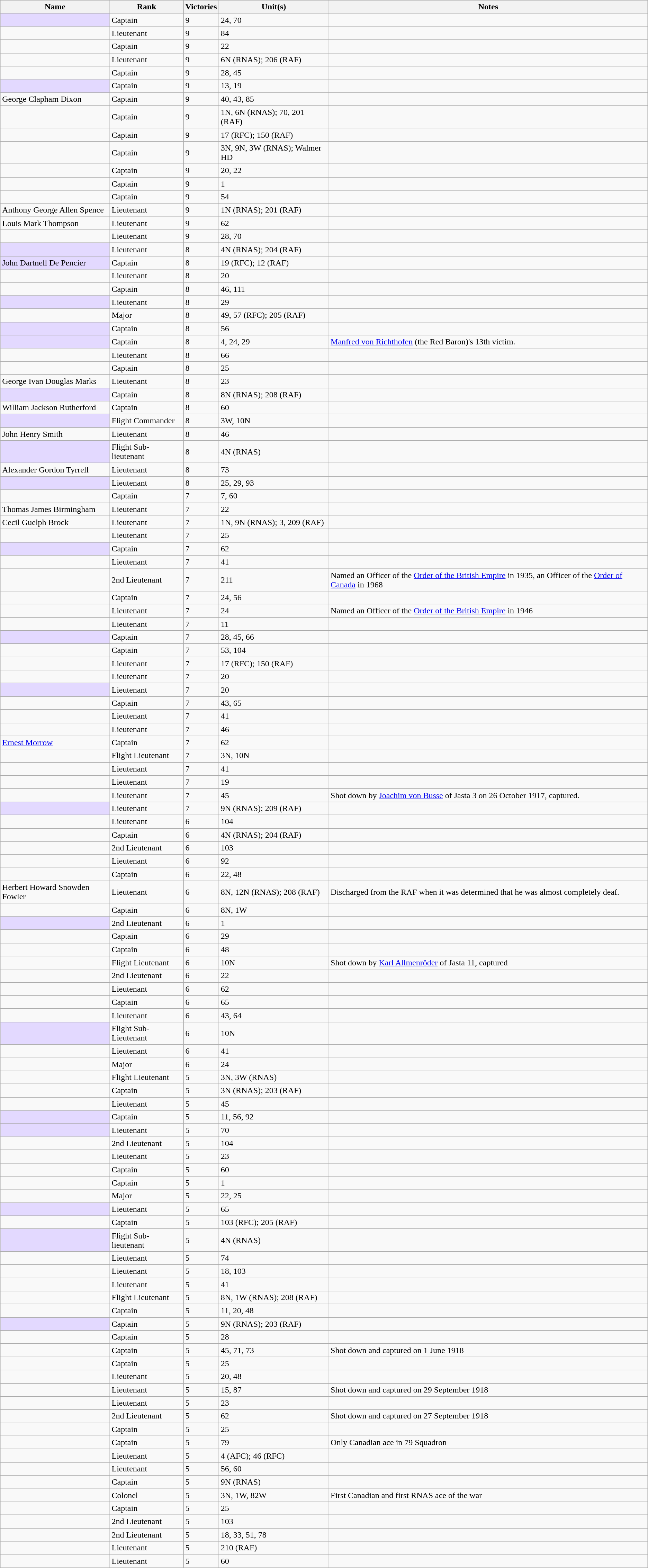<table class="wikitable sortable">
<tr>
<th>Name</th>
<th>Rank</th>
<th>Victories</th>
<th class="unsortable">Unit(s)</th>
<th class="unsortable">Notes</th>
</tr>
<tr>
<td style="background:#e3d9ff;"></td>
<td>Captain</td>
<td>9</td>
<td>24, 70</td>
<td></td>
</tr>
<tr>
<td></td>
<td>Lieutenant</td>
<td>9</td>
<td>84</td>
<td></td>
</tr>
<tr>
<td></td>
<td>Captain</td>
<td>9</td>
<td>22</td>
<td></td>
</tr>
<tr>
<td></td>
<td>Lieutenant</td>
<td>9</td>
<td>6N (RNAS); 206 (RAF)</td>
<td></td>
</tr>
<tr>
<td></td>
<td>Captain</td>
<td>9</td>
<td>28, 45</td>
<td></td>
</tr>
<tr>
<td style="background:#e3d9ff;"></td>
<td>Captain</td>
<td>9</td>
<td>13, 19</td>
<td></td>
</tr>
<tr>
<td>George Clapham Dixon</td>
<td>Captain</td>
<td>9</td>
<td>40, 43, 85</td>
<td></td>
</tr>
<tr>
<td></td>
<td>Captain</td>
<td>9</td>
<td>1N, 6N (RNAS); 70, 201 (RAF)</td>
<td></td>
</tr>
<tr>
<td></td>
<td>Captain</td>
<td>9</td>
<td>17 (RFC); 150 (RAF)</td>
<td></td>
</tr>
<tr>
<td></td>
<td>Captain</td>
<td>9</td>
<td>3N, 9N, 3W (RNAS); Walmer HD</td>
<td></td>
</tr>
<tr>
<td></td>
<td>Captain</td>
<td>9</td>
<td>20, 22</td>
<td></td>
</tr>
<tr>
<td></td>
<td>Captain</td>
<td>9</td>
<td>1</td>
<td></td>
</tr>
<tr>
<td></td>
<td>Captain</td>
<td>9</td>
<td>54</td>
<td></td>
</tr>
<tr>
<td>Anthony George Allen Spence</td>
<td>Lieutenant</td>
<td>9</td>
<td>1N (RNAS); 201 (RAF)</td>
<td></td>
</tr>
<tr>
<td>Louis Mark Thompson</td>
<td>Lieutenant</td>
<td>9</td>
<td>62</td>
<td></td>
</tr>
<tr>
<td></td>
<td>Lieutenant</td>
<td>9</td>
<td>28, 70</td>
<td></td>
</tr>
<tr>
<td style="background:#e3d9ff;"></td>
<td>Lieutenant</td>
<td>8</td>
<td>4N (RNAS); 204 (RAF)</td>
<td></td>
</tr>
<tr>
<td style="background:#e3d9ff;">John Dartnell De Pencier</td>
<td>Captain</td>
<td>8</td>
<td>19 (RFC); 12 (RAF)</td>
<td></td>
</tr>
<tr>
<td></td>
<td>Lieutenant</td>
<td>8</td>
<td>20</td>
<td></td>
</tr>
<tr>
<td></td>
<td>Captain</td>
<td>8</td>
<td>46, 111</td>
<td></td>
</tr>
<tr>
<td style="background:#e3d9ff;"></td>
<td>Lieutenant</td>
<td>8</td>
<td>29</td>
<td></td>
</tr>
<tr>
<td></td>
<td>Major</td>
<td>8</td>
<td>49, 57 (RFC); 205 (RAF)</td>
<td></td>
</tr>
<tr>
<td style="background:#e3d9ff;"></td>
<td>Captain</td>
<td>8</td>
<td>56</td>
<td></td>
</tr>
<tr>
<td style="background:#e3d9ff;"></td>
<td>Captain</td>
<td>8</td>
<td>4, 24, 29</td>
<td><a href='#'>Manfred von Richthofen</a> (the Red Baron)'s 13th victim.</td>
</tr>
<tr>
<td></td>
<td>Lieutenant</td>
<td>8</td>
<td>66</td>
<td></td>
</tr>
<tr>
<td></td>
<td>Captain</td>
<td>8</td>
<td>25</td>
<td></td>
</tr>
<tr>
<td>George Ivan Douglas Marks</td>
<td>Lieutenant</td>
<td>8</td>
<td>23</td>
<td></td>
</tr>
<tr>
<td style="background:#e3d9ff;"></td>
<td>Captain</td>
<td>8</td>
<td>8N (RNAS); 208 (RAF)</td>
<td></td>
</tr>
<tr>
<td>William Jackson Rutherford</td>
<td>Captain</td>
<td>8</td>
<td>60</td>
<td></td>
</tr>
<tr>
<td style="background:#e3d9ff;"></td>
<td>Flight Commander</td>
<td>8</td>
<td>3W, 10N</td>
<td></td>
</tr>
<tr>
<td>John Henry Smith</td>
<td>Lieutenant</td>
<td>8</td>
<td>46</td>
<td></td>
</tr>
<tr>
<td style="background:#e3d9ff;"></td>
<td>Flight Sub-lieutenant</td>
<td>8</td>
<td>4N (RNAS)</td>
<td></td>
</tr>
<tr>
<td>Alexander Gordon Tyrrell</td>
<td>Lieutenant</td>
<td>8</td>
<td>73</td>
<td></td>
</tr>
<tr>
<td style="background:#e3d9ff;"></td>
<td>Lieutenant</td>
<td>8</td>
<td>25, 29, 93</td>
<td></td>
</tr>
<tr>
<td></td>
<td>Captain</td>
<td>7</td>
<td>7, 60</td>
<td></td>
</tr>
<tr>
<td>Thomas James Birmingham</td>
<td>Lieutenant</td>
<td>7</td>
<td>22</td>
<td></td>
</tr>
<tr>
<td>Cecil Guelph Brock</td>
<td>Lieutenant</td>
<td>7</td>
<td>1N, 9N (RNAS); 3, 209 (RAF)</td>
<td></td>
</tr>
<tr>
<td></td>
<td>Lieutenant</td>
<td>7</td>
<td>25</td>
<td></td>
</tr>
<tr>
<td style="background:#e3d9ff;"></td>
<td>Captain</td>
<td>7</td>
<td>62</td>
<td></td>
</tr>
<tr>
<td></td>
<td>Lieutenant</td>
<td>7</td>
<td>41</td>
<td></td>
</tr>
<tr>
<td></td>
<td>2nd Lieutenant</td>
<td>7</td>
<td>211</td>
<td>Named an Officer of the <a href='#'>Order of the British Empire</a> in 1935, an Officer of the <a href='#'>Order of Canada</a> in 1968</td>
</tr>
<tr>
<td></td>
<td>Captain</td>
<td>7</td>
<td>24, 56</td>
<td></td>
</tr>
<tr>
<td></td>
<td>Lieutenant</td>
<td>7</td>
<td>24</td>
<td>Named an Officer of the <a href='#'>Order of the British Empire</a> in 1946</td>
</tr>
<tr>
<td></td>
<td>Lieutenant</td>
<td>7</td>
<td>11</td>
<td></td>
</tr>
<tr>
<td style="background:#e3d9ff;"></td>
<td>Captain</td>
<td>7</td>
<td>28, 45, 66</td>
<td></td>
</tr>
<tr>
<td></td>
<td>Captain</td>
<td>7</td>
<td>53, 104</td>
<td></td>
</tr>
<tr>
<td></td>
<td>Lieutenant</td>
<td>7</td>
<td>17 (RFC); 150 (RAF)</td>
<td></td>
</tr>
<tr>
<td></td>
<td>Lieutenant</td>
<td>7</td>
<td>20</td>
<td></td>
</tr>
<tr>
<td style="background:#e3d9ff;"></td>
<td>Lieutenant</td>
<td>7</td>
<td>20</td>
<td></td>
</tr>
<tr>
<td></td>
<td>Captain</td>
<td>7</td>
<td>43, 65</td>
<td></td>
</tr>
<tr>
<td></td>
<td>Lieutenant</td>
<td>7</td>
<td>41</td>
<td></td>
</tr>
<tr>
<td></td>
<td>Lieutenant</td>
<td>7</td>
<td>46</td>
<td></td>
</tr>
<tr>
<td><a href='#'>Ernest Morrow</a></td>
<td>Captain</td>
<td>7</td>
<td>62</td>
<td></td>
</tr>
<tr>
<td></td>
<td>Flight Lieutenant</td>
<td>7</td>
<td>3N, 10N</td>
<td></td>
</tr>
<tr>
<td></td>
<td>Lieutenant</td>
<td>7</td>
<td>41</td>
<td></td>
</tr>
<tr>
<td></td>
<td>Lieutenant</td>
<td>7</td>
<td>19</td>
<td></td>
</tr>
<tr>
<td></td>
<td>Lieutenant</td>
<td>7</td>
<td>45</td>
<td>Shot down by <a href='#'>Joachim von Busse</a> of Jasta 3 on 26 October 1917, captured.</td>
</tr>
<tr>
<td style="background:#e3d9ff;"></td>
<td>Lieutenant</td>
<td>7</td>
<td>9N (RNAS); 209 (RAF)</td>
<td></td>
</tr>
<tr>
<td></td>
<td>Lieutenant</td>
<td>6</td>
<td>104</td>
<td></td>
</tr>
<tr>
<td></td>
<td>Captain</td>
<td>6</td>
<td>4N (RNAS); 204 (RAF)</td>
<td></td>
</tr>
<tr>
<td></td>
<td>2nd Lieutenant</td>
<td>6</td>
<td>103</td>
<td></td>
</tr>
<tr>
<td></td>
<td>Lieutenant</td>
<td>6</td>
<td>92</td>
<td></td>
</tr>
<tr>
<td></td>
<td>Captain</td>
<td>6</td>
<td>22, 48</td>
<td></td>
</tr>
<tr>
<td>Herbert Howard Snowden Fowler</td>
<td>Lieutenant</td>
<td>6</td>
<td>8N, 12N (RNAS); 208 (RAF)</td>
<td>Discharged from the RAF when it was determined that he was almost completely deaf.</td>
</tr>
<tr>
<td></td>
<td>Captain</td>
<td>6</td>
<td>8N, 1W</td>
<td></td>
</tr>
<tr>
<td style="background:#e3d9ff;"></td>
<td>2nd Lieutenant</td>
<td>6</td>
<td>1</td>
<td></td>
</tr>
<tr>
<td></td>
<td>Captain</td>
<td>6</td>
<td>29</td>
<td></td>
</tr>
<tr>
<td></td>
<td>Captain</td>
<td>6</td>
<td>48</td>
<td></td>
</tr>
<tr>
<td></td>
<td>Flight Lieutenant</td>
<td>6</td>
<td>10N</td>
<td>Shot down by <a href='#'>Karl Allmenröder</a> of Jasta 11, captured</td>
</tr>
<tr>
<td></td>
<td>2nd Lieutenant</td>
<td>6</td>
<td>22</td>
<td></td>
</tr>
<tr>
<td></td>
<td>Lieutenant</td>
<td>6</td>
<td>62</td>
<td></td>
</tr>
<tr>
<td></td>
<td>Captain</td>
<td>6</td>
<td>65</td>
<td></td>
</tr>
<tr>
<td></td>
<td>Lieutenant</td>
<td>6</td>
<td>43, 64</td>
<td></td>
</tr>
<tr>
<td style="background:#e3d9ff;"></td>
<td>Flight Sub-Lieutenant</td>
<td>6</td>
<td>10N</td>
<td></td>
</tr>
<tr>
<td></td>
<td>Lieutenant</td>
<td>6</td>
<td>41</td>
<td></td>
</tr>
<tr>
<td></td>
<td>Major</td>
<td>6</td>
<td>24</td>
<td></td>
</tr>
<tr>
<td></td>
<td>Flight Lieutenant</td>
<td>5</td>
<td>3N, 3W (RNAS)</td>
<td></td>
</tr>
<tr>
<td></td>
<td>Captain</td>
<td>5</td>
<td>3N (RNAS); 203 (RAF)</td>
<td></td>
</tr>
<tr>
<td></td>
<td>Lieutenant</td>
<td>5</td>
<td>45</td>
<td></td>
</tr>
<tr>
<td style="background:#e3d9ff;"></td>
<td>Captain</td>
<td>5</td>
<td>11, 56, 92</td>
<td></td>
</tr>
<tr>
<td style="background:#e3d9ff;"></td>
<td>Lieutenant</td>
<td>5</td>
<td>70</td>
<td></td>
</tr>
<tr>
<td></td>
<td>2nd Lieutenant</td>
<td>5</td>
<td>104</td>
<td></td>
</tr>
<tr>
<td></td>
<td>Lieutenant</td>
<td>5</td>
<td>23</td>
<td></td>
</tr>
<tr>
<td></td>
<td>Captain</td>
<td>5</td>
<td>60</td>
<td></td>
</tr>
<tr>
<td></td>
<td>Captain</td>
<td>5</td>
<td>1</td>
<td></td>
</tr>
<tr>
<td></td>
<td>Major</td>
<td>5</td>
<td>22, 25</td>
<td></td>
</tr>
<tr>
<td style="background:#e3d9ff;"></td>
<td>Lieutenant</td>
<td>5</td>
<td>65</td>
<td></td>
</tr>
<tr>
<td></td>
<td>Captain</td>
<td>5</td>
<td>103 (RFC); 205 (RAF)</td>
<td></td>
</tr>
<tr>
<td style="background:#e3d9ff;"></td>
<td>Flight Sub-lieutenant</td>
<td>5</td>
<td>4N (RNAS)</td>
<td></td>
</tr>
<tr>
<td></td>
<td>Lieutenant</td>
<td>5</td>
<td>74</td>
<td></td>
</tr>
<tr>
<td></td>
<td>Lieutenant</td>
<td>5</td>
<td>18, 103</td>
<td></td>
</tr>
<tr>
<td></td>
<td>Lieutenant</td>
<td>5</td>
<td>41</td>
<td></td>
</tr>
<tr>
<td></td>
<td>Flight Lieutenant</td>
<td>5</td>
<td>8N, 1W (RNAS); 208 (RAF)</td>
<td></td>
</tr>
<tr>
<td></td>
<td>Captain</td>
<td>5</td>
<td>11, 20, 48</td>
<td></td>
</tr>
<tr>
<td style="background:#e3d9ff;"></td>
<td>Captain</td>
<td>5</td>
<td>9N (RNAS); 203 (RAF)</td>
<td></td>
</tr>
<tr>
<td></td>
<td>Captain</td>
<td>5</td>
<td>28</td>
<td></td>
</tr>
<tr>
<td></td>
<td>Captain</td>
<td>5</td>
<td>45, 71, 73</td>
<td>Shot down and captured on 1 June 1918</td>
</tr>
<tr>
<td></td>
<td>Captain</td>
<td>5</td>
<td>25</td>
<td></td>
</tr>
<tr>
<td></td>
<td>Lieutenant</td>
<td>5</td>
<td>20, 48</td>
<td></td>
</tr>
<tr>
<td></td>
<td>Lieutenant</td>
<td>5</td>
<td>15, 87</td>
<td>Shot down and captured on 29 September 1918</td>
</tr>
<tr>
<td></td>
<td>Lieutenant</td>
<td>5</td>
<td>23</td>
<td></td>
</tr>
<tr>
<td></td>
<td>2nd Lieutenant</td>
<td>5</td>
<td>62</td>
<td>Shot down and captured on 27 September 1918</td>
</tr>
<tr>
<td></td>
<td>Captain</td>
<td>5</td>
<td>25</td>
<td></td>
</tr>
<tr>
<td></td>
<td>Captain</td>
<td>5</td>
<td>79</td>
<td>Only Canadian ace in 79 Squadron</td>
</tr>
<tr>
<td></td>
<td>Lieutenant</td>
<td>5</td>
<td>4 (AFC); 46 (RFC)</td>
<td></td>
</tr>
<tr>
<td></td>
<td>Lieutenant</td>
<td>5</td>
<td>56, 60</td>
<td></td>
</tr>
<tr>
<td></td>
<td>Captain</td>
<td>5</td>
<td>9N (RNAS)</td>
<td></td>
</tr>
<tr>
<td></td>
<td>Colonel</td>
<td>5</td>
<td>3N, 1W, 82W</td>
<td>First Canadian and first RNAS ace of the war</td>
</tr>
<tr>
<td></td>
<td>Captain</td>
<td>5</td>
<td>25</td>
<td></td>
</tr>
<tr>
<td></td>
<td>2nd Lieutenant</td>
<td>5</td>
<td>103</td>
<td></td>
</tr>
<tr>
<td></td>
<td>2nd Lieutenant</td>
<td>5</td>
<td>18, 33, 51, 78</td>
<td></td>
</tr>
<tr>
<td></td>
<td>Lieutenant</td>
<td>5</td>
<td>210 (RAF)</td>
<td></td>
</tr>
<tr>
<td></td>
<td>Lieutenant</td>
<td>5</td>
<td>60</td>
<td></td>
</tr>
</table>
